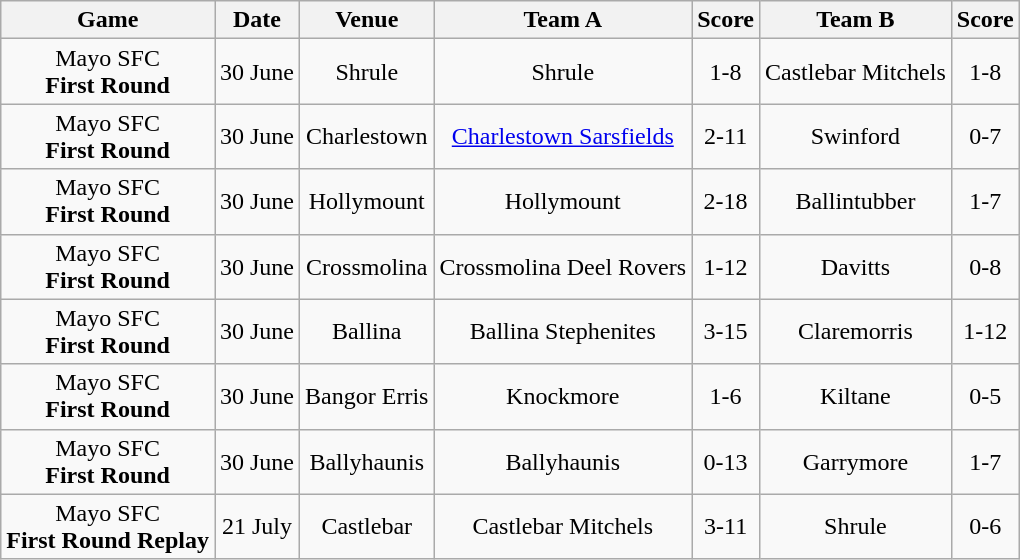<table class="wikitable">
<tr>
<th>Game</th>
<th>Date</th>
<th>Venue</th>
<th>Team A</th>
<th>Score</th>
<th>Team B</th>
<th>Score</th>
</tr>
<tr align="center">
<td>Mayo SFC<br><strong>First Round</strong></td>
<td>30 June</td>
<td>Shrule</td>
<td>Shrule</td>
<td>1-8</td>
<td>Castlebar Mitchels</td>
<td>1-8</td>
</tr>
<tr align="center">
<td>Mayo SFC<br><strong>First Round</strong></td>
<td>30 June</td>
<td>Charlestown</td>
<td><a href='#'>Charlestown Sarsfields</a></td>
<td>2-11</td>
<td>Swinford</td>
<td>0-7</td>
</tr>
<tr align="center">
<td>Mayo SFC<br><strong>First Round</strong></td>
<td>30 June</td>
<td>Hollymount</td>
<td>Hollymount</td>
<td>2-18</td>
<td>Ballintubber</td>
<td>1-7</td>
</tr>
<tr align="center">
<td>Mayo SFC<br><strong>First Round</strong></td>
<td>30 June</td>
<td>Crossmolina</td>
<td>Crossmolina Deel Rovers</td>
<td>1-12</td>
<td>Davitts</td>
<td>0-8</td>
</tr>
<tr align="center">
<td>Mayo SFC<br><strong>First Round</strong></td>
<td>30 June</td>
<td>Ballina</td>
<td>Ballina Stephenites</td>
<td>3-15</td>
<td>Claremorris</td>
<td>1-12</td>
</tr>
<tr align="center">
<td>Mayo SFC<br><strong>First Round</strong></td>
<td>30 June</td>
<td>Bangor Erris</td>
<td>Knockmore</td>
<td>1-6</td>
<td>Kiltane</td>
<td>0-5</td>
</tr>
<tr align="center">
<td>Mayo SFC<br><strong>First Round</strong></td>
<td>30 June</td>
<td>Ballyhaunis</td>
<td>Ballyhaunis</td>
<td>0-13</td>
<td>Garrymore</td>
<td>1-7</td>
</tr>
<tr align="center">
<td>Mayo SFC<br><strong>First Round Replay</strong></td>
<td>21 July</td>
<td>Castlebar</td>
<td>Castlebar Mitchels</td>
<td>3-11</td>
<td>Shrule</td>
<td>0-6</td>
</tr>
</table>
